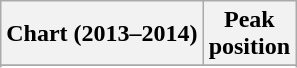<table class="wikitable sortable">
<tr>
<th align="left">Chart (2013–2014)</th>
<th align="center">Peak<br>position</th>
</tr>
<tr>
</tr>
<tr>
</tr>
<tr>
</tr>
<tr>
</tr>
<tr>
</tr>
</table>
